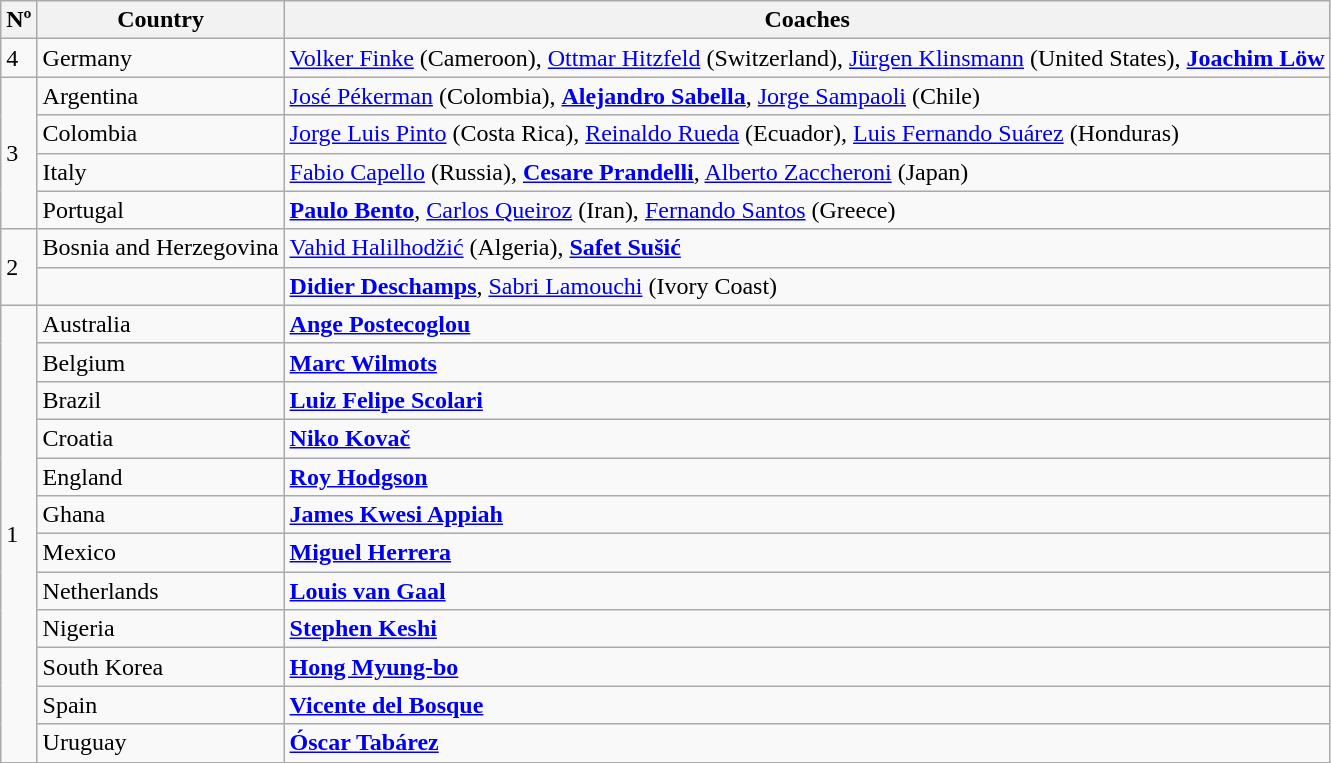<table class="wikitable">
<tr>
<th>Nº</th>
<th>Country</th>
<th>Coaches</th>
</tr>
<tr>
<td>4</td>
<td> Germany</td>
<td><a href='#'>Volker Finke</a> (Cameroon), <a href='#'>Ottmar Hitzfeld</a> (Switzerland), <a href='#'>Jürgen Klinsmann</a> (United States), <strong><a href='#'>Joachim Löw</a></strong></td>
</tr>
<tr>
<td rowspan="4">3</td>
<td> Argentina</td>
<td><a href='#'>José Pékerman</a> (Colombia), <strong><a href='#'>Alejandro Sabella</a></strong>, <a href='#'>Jorge Sampaoli</a> (Chile)</td>
</tr>
<tr>
<td> Colombia</td>
<td><a href='#'>Jorge Luis Pinto</a> (Costa Rica), <a href='#'>Reinaldo Rueda</a> (Ecuador), <a href='#'>Luis Fernando Suárez</a> (Honduras)</td>
</tr>
<tr>
<td> Italy</td>
<td><a href='#'>Fabio Capello</a> (Russia), <strong><a href='#'>Cesare Prandelli</a></strong>, <a href='#'>Alberto Zaccheroni</a> (Japan)</td>
</tr>
<tr>
<td> Portugal</td>
<td><strong><a href='#'>Paulo Bento</a></strong>, <a href='#'>Carlos Queiroz</a> (Iran), <a href='#'>Fernando Santos</a> (Greece)</td>
</tr>
<tr>
<td rowspan="2">2</td>
<td> Bosnia and Herzegovina</td>
<td><a href='#'>Vahid Halilhodžić</a> (Algeria), <strong><a href='#'>Safet Sušić</a></strong></td>
</tr>
<tr>
<td></td>
<td><strong><a href='#'>Didier Deschamps</a></strong>, <a href='#'>Sabri Lamouchi</a> (Ivory Coast)</td>
</tr>
<tr>
<td rowspan="13">1</td>
<td> Australia</td>
<td><strong><a href='#'>Ange Postecoglou</a></strong></td>
</tr>
<tr>
<td> Belgium</td>
<td><strong><a href='#'>Marc Wilmots</a></strong></td>
</tr>
<tr>
<td> Brazil</td>
<td><strong><a href='#'>Luiz Felipe Scolari</a></strong></td>
</tr>
<tr>
<td> Croatia</td>
<td><strong><a href='#'>Niko Kovač</a></strong></td>
</tr>
<tr>
<td> England</td>
<td><strong><a href='#'>Roy Hodgson</a></strong></td>
</tr>
<tr>
<td> Ghana</td>
<td><strong><a href='#'>James Kwesi Appiah</a></strong></td>
</tr>
<tr>
<td> Mexico</td>
<td><strong><a href='#'>Miguel Herrera</a></strong></td>
</tr>
<tr>
<td> Netherlands</td>
<td><strong><a href='#'>Louis van Gaal</a></strong></td>
</tr>
<tr>
<td> Nigeria</td>
<td><strong><a href='#'>Stephen Keshi</a></strong></td>
</tr>
<tr>
<td> South Korea</td>
<td><strong><a href='#'>Hong Myung-bo</a></strong></td>
</tr>
<tr>
<td> Spain</td>
<td><strong><a href='#'>Vicente del Bosque</a></strong></td>
</tr>
<tr>
<td> Uruguay</td>
<td><strong><a href='#'>Óscar Tabárez</a></strong></td>
</tr>
</table>
